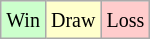<table class="wikitable">
<tr>
<td style="background-color: #CCFFCC;"><small>Win</small></td>
<td style="background-color: #FFFFCC;"><small>Draw</small></td>
<td style="background-color: #FFCCCC;"><small>Loss</small></td>
</tr>
</table>
